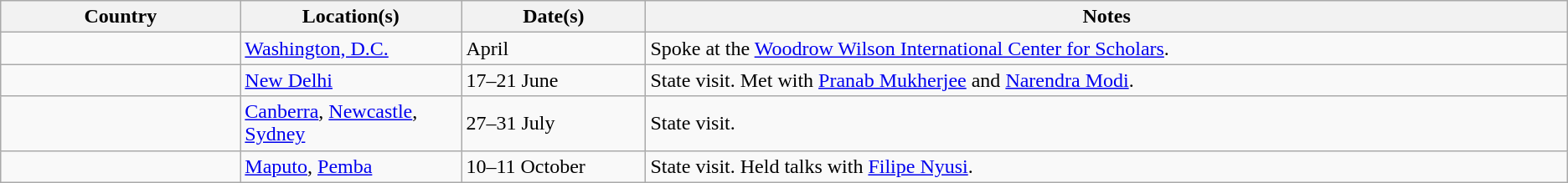<table class="wikitable sortable">
<tr>
<th style="width: 13%;">Country</th>
<th style="width: 12%;">Location(s)</th>
<th style="width: 10%; ">Date(s)</th>
<th style="width: 50%;">Notes</th>
</tr>
<tr>
<td></td>
<td><a href='#'>Washington, D.C.</a></td>
<td>April</td>
<td>Spoke at the <a href='#'>Woodrow Wilson International Center for Scholars</a>.</td>
</tr>
<tr>
<td></td>
<td><a href='#'>New Delhi</a></td>
<td>17–21 June</td>
<td>State visit. Met with <a href='#'>Pranab Mukherjee</a> and <a href='#'>Narendra Modi</a>.</td>
</tr>
<tr>
<td></td>
<td><a href='#'>Canberra</a>, <a href='#'>Newcastle</a>, <a href='#'>Sydney</a></td>
<td>27–31 July</td>
<td>State visit.</td>
</tr>
<tr>
<td></td>
<td><a href='#'>Maputo</a>, <a href='#'>Pemba</a></td>
<td>10–11 October</td>
<td>State visit. Held talks with <a href='#'>Filipe Nyusi</a>.</td>
</tr>
</table>
